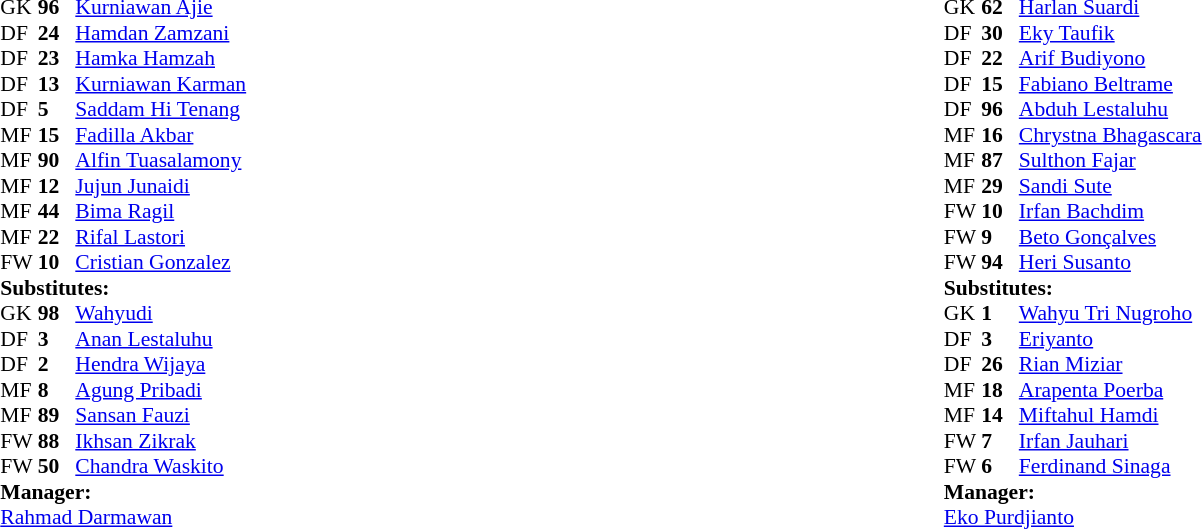<table width="100%">
<tr>
<td valign="top" width="50%"><br><table style="font-size: 90%" cellspacing="0" cellpadding="0" align=center>
<tr>
<th width=25></th>
<th width=25></th>
</tr>
<tr>
<td>GK</td>
<td><strong>96</strong></td>
<td> <a href='#'>Kurniawan Ajie</a></td>
</tr>
<tr>
<td>DF</td>
<td><strong>24</strong></td>
<td> <a href='#'>Hamdan Zamzani</a></td>
</tr>
<tr>
<td>DF</td>
<td><strong>23</strong></td>
<td> <a href='#'>Hamka Hamzah</a></td>
<td></td>
<td></td>
<td></td>
</tr>
<tr>
<td>DF</td>
<td><strong>13</strong></td>
<td> <a href='#'>Kurniawan Karman</a></td>
<td></td>
<td></td>
<td></td>
</tr>
<tr>
<td>DF</td>
<td><strong>5</strong></td>
<td> <a href='#'>Saddam Hi Tenang</a></td>
</tr>
<tr>
<td>MF</td>
<td><strong>15</strong></td>
<td> <a href='#'>Fadilla Akbar</a></td>
</tr>
<tr>
<td>MF</td>
<td><strong>90</strong></td>
<td> <a href='#'>Alfin Tuasalamony</a></td>
<td></td>
<td></td>
<td></td>
</tr>
<tr>
<td>MF</td>
<td><strong>12</strong></td>
<td> <a href='#'>Jujun Junaidi</a></td>
<td></td>
<td></td>
<td></td>
</tr>
<tr>
<td>MF</td>
<td><strong>44</strong></td>
<td> <a href='#'>Bima Ragil</a></td>
<td></td>
<td></td>
<td></td>
</tr>
<tr>
<td>MF</td>
<td><strong>22</strong></td>
<td> <a href='#'>Rifal Lastori</a></td>
</tr>
<tr>
<td>FW</td>
<td><strong>10</strong></td>
<td> <a href='#'>Cristian Gonzalez</a></td>
<td></td>
<td></td>
</tr>
<tr>
<td colspan=3><strong>Substitutes:</strong></td>
</tr>
<tr>
<td>GK</td>
<td><strong>98</strong></td>
<td> <a href='#'>Wahyudi</a></td>
</tr>
<tr>
<td>DF</td>
<td><strong>3</strong></td>
<td> <a href='#'>Anan Lestaluhu</a></td>
</tr>
<tr>
<td>DF</td>
<td><strong>2</strong></td>
<td> <a href='#'>Hendra Wijaya</a></td>
<td></td>
<td></td>
<td></td>
</tr>
<tr>
<td>MF</td>
<td><strong>8</strong></td>
<td> <a href='#'>Agung Pribadi</a></td>
<td></td>
<td></td>
<td></td>
</tr>
<tr>
<td>MF</td>
<td><strong>89</strong></td>
<td> <a href='#'>Sansan Fauzi</a></td>
<td></td>
<td></td>
<td></td>
</tr>
<tr>
<td>FW</td>
<td><strong>88</strong></td>
<td> <a href='#'>Ikhsan Zikrak</a></td>
<td></td>
<td></td>
<td></td>
</tr>
<tr>
<td>FW</td>
<td><strong>50</strong></td>
<td> <a href='#'>Chandra Waskito</a></td>
<td></td>
<td></td>
<td></td>
</tr>
<tr>
<td colspan=3><strong>Manager:</strong></td>
</tr>
<tr>
<td colspan=3> <a href='#'>Rahmad Darmawan</a></td>
</tr>
</table>
</td>
<td valign="top"></td>
<td valign="top" width="50%"><br><table style="font-size: 90%" cellspacing="0" cellpadding="0" align="center">
<tr>
<th width=25></th>
<th width=25></th>
</tr>
<tr>
<td>GK</td>
<td><strong>62</strong></td>
<td> <a href='#'>Harlan Suardi</a></td>
</tr>
<tr>
<td>DF</td>
<td><strong>30</strong></td>
<td> <a href='#'>Eky Taufik</a></td>
<td></td>
<td></td>
</tr>
<tr>
<td>DF</td>
<td><strong>22</strong></td>
<td> <a href='#'>Arif Budiyono</a></td>
</tr>
<tr>
<td>DF</td>
<td><strong>15</strong></td>
<td> <a href='#'>Fabiano Beltrame</a></td>
</tr>
<tr>
<td>DF</td>
<td><strong>96</strong></td>
<td> <a href='#'>Abduh Lestaluhu</a></td>
<td></td>
</tr>
<tr>
<td>MF</td>
<td><strong>16</strong></td>
<td> <a href='#'>Chrystna Bhagascara</a></td>
<td></td>
<td></td>
</tr>
<tr>
<td>MF</td>
<td><strong>87</strong></td>
<td> <a href='#'>Sulthon Fajar</a></td>
<td></td>
</tr>
<tr>
<td>MF</td>
<td><strong>29</strong></td>
<td> <a href='#'>Sandi Sute</a></td>
<td></td>
<td></td>
</tr>
<tr>
<td>FW</td>
<td><strong>10</strong></td>
<td> <a href='#'>Irfan Bachdim</a></td>
<td></td>
<td></td>
</tr>
<tr>
<td>FW</td>
<td><strong>9</strong></td>
<td> <a href='#'>Beto Gonçalves</a></td>
</tr>
<tr>
<td>FW</td>
<td><strong>94</strong></td>
<td> <a href='#'>Heri Susanto</a></td>
<td></td>
<td></td>
</tr>
<tr>
<td colspan=3><strong>Substitutes:</strong></td>
</tr>
<tr>
<td>GK</td>
<td><strong>1</strong></td>
<td> <a href='#'>Wahyu Tri Nugroho</a></td>
</tr>
<tr>
<td>DF</td>
<td><strong>3</strong></td>
<td> <a href='#'>Eriyanto</a></td>
<td></td>
<td></td>
</tr>
<tr>
<td>DF</td>
<td><strong>26</strong></td>
<td> <a href='#'>Rian Miziar</a></td>
</tr>
<tr>
<td>MF</td>
<td><strong>18</strong></td>
<td> <a href='#'>Arapenta Poerba</a></td>
<td></td>
<td></td>
</tr>
<tr>
<td>MF</td>
<td><strong>14</strong></td>
<td> <a href='#'>Miftahul Hamdi</a></td>
<td></td>
<td></td>
</tr>
<tr>
<td>FW</td>
<td><strong>7</strong></td>
<td> <a href='#'>Irfan Jauhari</a></td>
<td></td>
<td></td>
</tr>
<tr>
<td>FW</td>
<td><strong>6</strong></td>
<td> <a href='#'>Ferdinand Sinaga</a></td>
<td></td>
<td></td>
</tr>
<tr>
<td colspan=3><strong>Manager:</strong></td>
</tr>
<tr>
<td colspan=3> <a href='#'>Eko Purdjianto</a></td>
</tr>
</table>
</td>
</tr>
</table>
